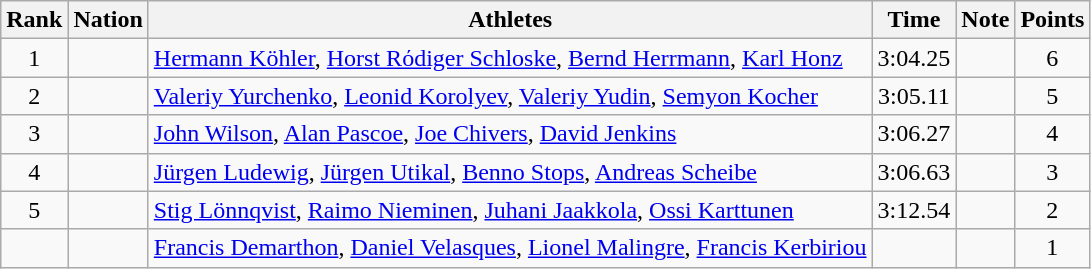<table class="wikitable sortable" style="text-align:center">
<tr>
<th>Rank</th>
<th>Nation</th>
<th>Athletes</th>
<th>Time</th>
<th>Note</th>
<th>Points</th>
</tr>
<tr>
<td>1</td>
<td align=left></td>
<td align=left><a href='#'>Hermann Köhler</a>, <a href='#'>Horst Rόdiger Schloske</a>, <a href='#'>Bernd Herrmann</a>, <a href='#'>Karl Honz</a></td>
<td>3:04.25</td>
<td></td>
<td>6</td>
</tr>
<tr>
<td>2</td>
<td align=left></td>
<td align=left><a href='#'>Valeriy Yurchenko</a>, <a href='#'>Leonid Korolyev</a>, <a href='#'>Valeriy Yudin</a>, <a href='#'>Semyon Kocher</a></td>
<td>3:05.11</td>
<td></td>
<td>5</td>
</tr>
<tr>
<td>3</td>
<td align=left></td>
<td align=left><a href='#'>John Wilson</a>, <a href='#'>Alan Pascoe</a>, <a href='#'>Joe Chivers</a>, <a href='#'>David Jenkins</a></td>
<td>3:06.27</td>
<td></td>
<td>4</td>
</tr>
<tr>
<td>4</td>
<td align=left></td>
<td align=left><a href='#'>Jürgen Ludewig</a>, <a href='#'>Jürgen Utikal</a>, <a href='#'>Benno Stops</a>, <a href='#'>Andreas Scheibe</a></td>
<td>3:06.63</td>
<td></td>
<td>3</td>
</tr>
<tr>
<td>5</td>
<td align=left></td>
<td align=left><a href='#'>Stig Lönnqvist</a>, <a href='#'>Raimo Nieminen</a>, <a href='#'>Juhani Jaakkola</a>, <a href='#'>Ossi Karttunen</a></td>
<td>3:12.54</td>
<td></td>
<td>2</td>
</tr>
<tr>
<td></td>
<td align=left></td>
<td align=left><a href='#'>Francis Demarthon</a>, <a href='#'>Daniel Velasques</a>, <a href='#'>Lionel Malingre</a>, <a href='#'>Francis Kerbiriou</a></td>
<td></td>
<td></td>
<td>1</td>
</tr>
</table>
